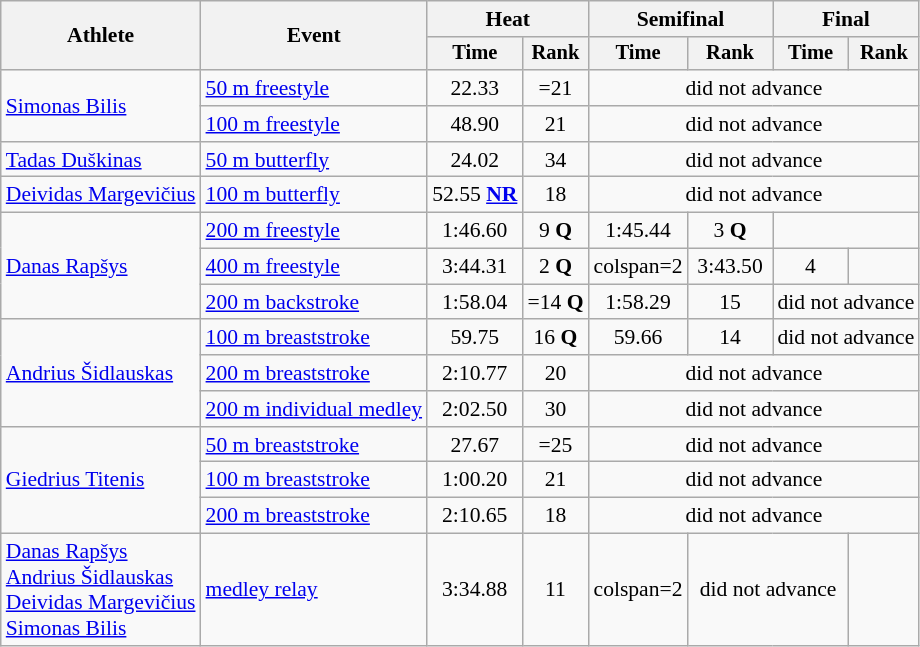<table class="wikitable" style="text-align:center; font-size:90%">
<tr>
<th rowspan="2">Athlete</th>
<th rowspan="2">Event</th>
<th colspan="2">Heat</th>
<th colspan="2">Semifinal</th>
<th colspan="2">Final</th>
</tr>
<tr style="font-size:95%">
<th>Time</th>
<th>Rank</th>
<th>Time</th>
<th>Rank</th>
<th>Time</th>
<th>Rank</th>
</tr>
<tr>
<td align=left rowspan=2><a href='#'>Simonas Bilis</a></td>
<td align=left><a href='#'>50 m freestyle</a></td>
<td>22.33</td>
<td>=21</td>
<td colspan=4>did not advance</td>
</tr>
<tr>
<td align=left><a href='#'>100 m freestyle</a></td>
<td>48.90</td>
<td>21</td>
<td colspan=4>did not advance</td>
</tr>
<tr>
<td align=left><a href='#'>Tadas Duškinas</a></td>
<td align=left><a href='#'>50 m butterfly</a></td>
<td>24.02</td>
<td>34</td>
<td colspan=4>did not advance</td>
</tr>
<tr>
<td align=left><a href='#'>Deividas Margevičius</a></td>
<td align=left><a href='#'>100 m butterfly</a></td>
<td>52.55 <strong><a href='#'>NR</a></strong></td>
<td>18</td>
<td colspan=4>did not advance</td>
</tr>
<tr>
<td align=left rowspan=3><a href='#'>Danas Rapšys</a></td>
<td align=left><a href='#'>200 m freestyle</a></td>
<td>1:46.60</td>
<td>9 <strong>Q</strong></td>
<td>1:45.44</td>
<td>3 <strong>Q</strong></td>
<td colspan=2></td>
</tr>
<tr>
<td align=left><a href='#'>400 m freestyle</a></td>
<td>3:44.31</td>
<td>2 <strong>Q</strong></td>
<td>colspan=2 </td>
<td>3:43.50</td>
<td>4</td>
</tr>
<tr>
<td align=left><a href='#'>200 m backstroke</a></td>
<td>1:58.04</td>
<td>=14 <strong>Q</strong></td>
<td>1:58.29</td>
<td>15</td>
<td colspan=2>did not advance</td>
</tr>
<tr>
<td align=left rowspan=3><a href='#'>Andrius Šidlauskas</a></td>
<td align=left><a href='#'>100 m breaststroke</a></td>
<td>59.75</td>
<td>16 <strong>Q</strong></td>
<td>59.66</td>
<td>14</td>
<td colspan=2>did not advance</td>
</tr>
<tr>
<td align=left><a href='#'>200 m breaststroke</a></td>
<td>2:10.77</td>
<td>20</td>
<td colspan=4>did not advance</td>
</tr>
<tr>
<td align=left><a href='#'>200 m individual medley</a></td>
<td>2:02.50</td>
<td>30</td>
<td colspan=4>did not advance</td>
</tr>
<tr>
<td align=left rowspan=3><a href='#'>Giedrius Titenis</a></td>
<td align=left><a href='#'>50 m breaststroke</a></td>
<td>27.67</td>
<td>=25</td>
<td colspan=4>did not advance</td>
</tr>
<tr>
<td align=left><a href='#'>100 m breaststroke</a></td>
<td>1:00.20</td>
<td>21</td>
<td colspan=4>did not advance</td>
</tr>
<tr>
<td align=left><a href='#'>200 m breaststroke</a></td>
<td>2:10.65</td>
<td>18</td>
<td colspan=4>did not advance</td>
</tr>
<tr>
<td align=left><a href='#'>Danas Rapšys</a><br><a href='#'>Andrius Šidlauskas</a><br><a href='#'>Deividas Margevičius</a><br><a href='#'>Simonas Bilis</a></td>
<td align=left><a href='#'> medley relay</a></td>
<td>3:34.88</td>
<td>11</td>
<td>colspan=2 </td>
<td colspan=2>did not advance</td>
</tr>
</table>
